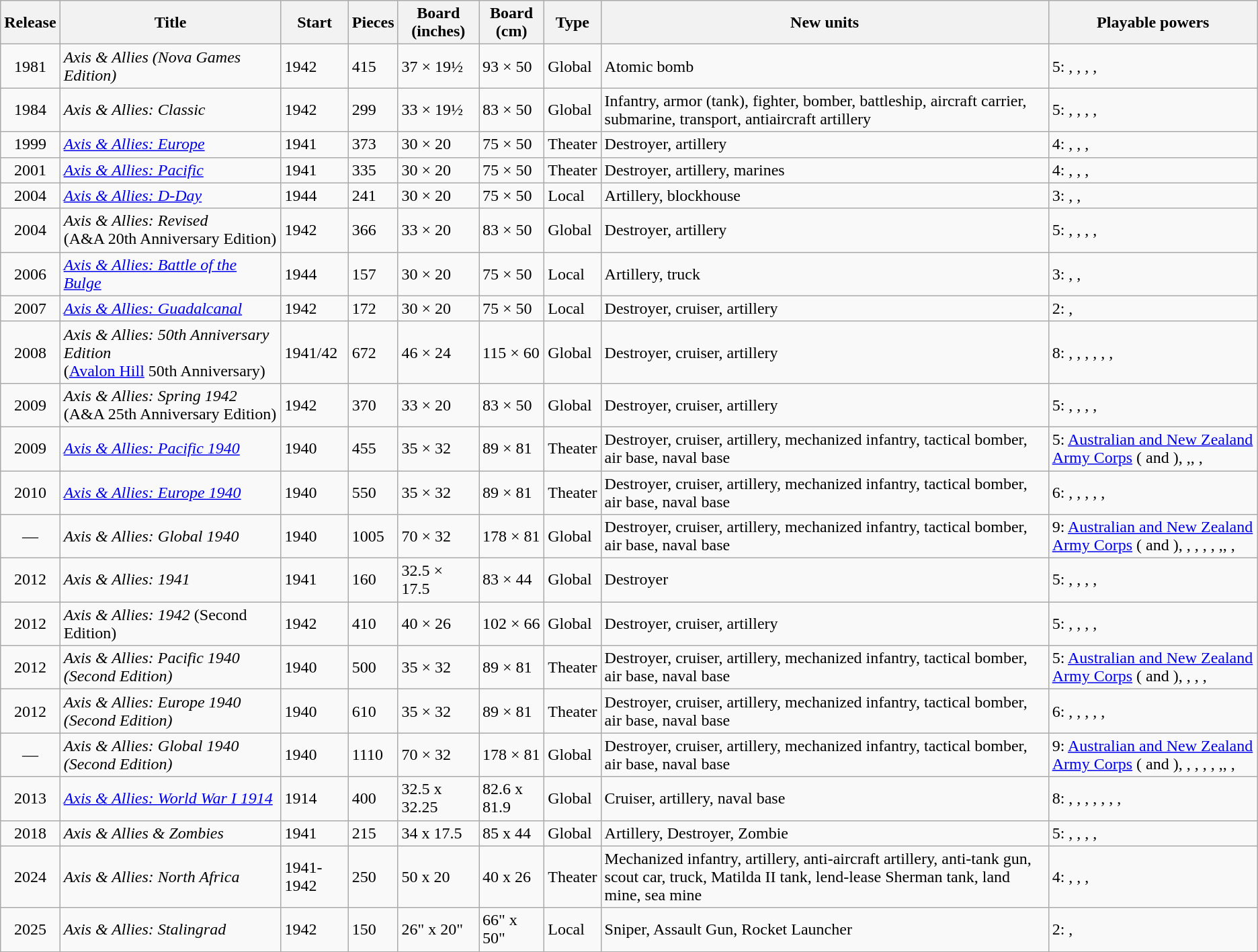<table class="wikitable">
<tr>
<th>Release</th>
<th>Title</th>
<th>Start</th>
<th>Pieces</th>
<th>Board (inches)</th>
<th>Board (cm)</th>
<th>Type</th>
<th>New units</th>
<th>Playable powers</th>
</tr>
<tr>
<td align=center>1981</td>
<td><em>Axis & Allies (Nova Games Edition)</em></td>
<td>1942</td>
<td>415</td>
<td>37 × 19½</td>
<td>93 × 50</td>
<td>Global</td>
<td>Atomic bomb</td>
<td>5: , , , , </td>
</tr>
<tr>
<td align=center>1984</td>
<td><em>Axis & Allies: Classic</em></td>
<td>1942</td>
<td>299</td>
<td>33 × 19½</td>
<td>83 × 50</td>
<td>Global</td>
<td>Infantry, armor (tank), fighter, bomber, battleship, aircraft carrier, submarine, transport, antiaircraft artillery</td>
<td>5: , , , , </td>
</tr>
<tr>
<td align=center>1999</td>
<td><em><a href='#'>Axis & Allies: Europe</a></em></td>
<td>1941</td>
<td>373</td>
<td>30 × 20</td>
<td>75 × 50</td>
<td>Theater</td>
<td>Destroyer, artillery</td>
<td>4: , , , </td>
</tr>
<tr>
<td align=center>2001</td>
<td><em><a href='#'>Axis & Allies: Pacific</a></em></td>
<td>1941</td>
<td>335</td>
<td>30 × 20</td>
<td>75 × 50</td>
<td>Theater</td>
<td>Destroyer, artillery, marines</td>
<td>4: , , , </td>
</tr>
<tr>
<td align=center>2004</td>
<td><em><a href='#'>Axis & Allies: D-Day</a></em></td>
<td>1944</td>
<td>241</td>
<td>30 × 20</td>
<td>75 × 50</td>
<td>Local</td>
<td>Artillery, blockhouse</td>
<td>3: , , </td>
</tr>
<tr>
<td align=center>2004</td>
<td><em>Axis & Allies: Revised</em><br>(A&A 20th Anniversary Edition)</td>
<td>1942</td>
<td>366</td>
<td>33 × 20</td>
<td>83 × 50</td>
<td>Global</td>
<td>Destroyer, artillery</td>
<td>5: , , , , </td>
</tr>
<tr>
<td align=center>2006</td>
<td><em><a href='#'>Axis & Allies: Battle of the Bulge</a></em></td>
<td>1944</td>
<td>157</td>
<td>30 × 20</td>
<td>75 × 50</td>
<td>Local</td>
<td>Artillery, truck</td>
<td>3: , , </td>
</tr>
<tr>
<td align=center>2007</td>
<td><em><a href='#'>Axis & Allies: Guadalcanal</a></em></td>
<td>1942</td>
<td>172</td>
<td>30 × 20</td>
<td>75 × 50</td>
<td>Local</td>
<td>Destroyer, cruiser, artillery</td>
<td>2: , </td>
</tr>
<tr>
<td align=center>2008</td>
<td><em>Axis & Allies: 50th Anniversary Edition</em><br> (<a href='#'>Avalon Hill</a> 50th Anniversary)</td>
<td>1941/42</td>
<td>672</td>
<td>46 × 24</td>
<td>115 × 60</td>
<td>Global</td>
<td>Destroyer, cruiser, artillery</td>
<td>8: , , , , , ,  </td>
</tr>
<tr>
<td align=center>2009</td>
<td><em>Axis & Allies: Spring 1942</em> (A&A 25th Anniversary Edition)</td>
<td>1942</td>
<td>370</td>
<td>33 × 20</td>
<td>83 × 50</td>
<td>Global</td>
<td>Destroyer, cruiser, artillery</td>
<td>5: , , , , </td>
</tr>
<tr>
<td align=center>2009</td>
<td><em><a href='#'>Axis & Allies: Pacific 1940</a></em></td>
<td>1940</td>
<td>455</td>
<td>35 × 32</td>
<td>89 × 81</td>
<td>Theater</td>
<td>Destroyer, cruiser, artillery, mechanized infantry, tactical bomber, air base, naval base</td>
<td>5: <a href='#'>Australian and New Zealand Army Corps</a> ( and ), ,, , </td>
</tr>
<tr>
<td align=center>2010</td>
<td><em><a href='#'>Axis & Allies: Europe 1940</a></em></td>
<td>1940</td>
<td>550</td>
<td>35 × 32</td>
<td>89 × 81</td>
<td>Theater</td>
<td>Destroyer, cruiser, artillery, mechanized infantry, tactical bomber, air base, naval base</td>
<td>6: , , , , , </td>
</tr>
<tr>
<td align=center>—</td>
<td><em>Axis & Allies: Global 1940</em></td>
<td>1940</td>
<td>1005</td>
<td>70 × 32</td>
<td>178 × 81</td>
<td>Global</td>
<td>Destroyer, cruiser, artillery, mechanized infantry, tactical bomber, air base, naval base</td>
<td>9: <a href='#'>Australian and New Zealand Army Corps</a> ( and ), , , , , ,, , </td>
</tr>
<tr>
<td align=center>2012</td>
<td><em>Axis & Allies: 1941</em></td>
<td>1941</td>
<td>160</td>
<td>32.5 × 17.5</td>
<td>83 × 44</td>
<td>Global</td>
<td>Destroyer</td>
<td>5: , , , , </td>
</tr>
<tr>
<td align=center>2012</td>
<td><em>Axis & Allies: 1942</em> (Second Edition)</td>
<td>1942</td>
<td>410</td>
<td>40 × 26</td>
<td>102 × 66</td>
<td>Global</td>
<td>Destroyer, cruiser, artillery</td>
<td>5: , , , , </td>
</tr>
<tr>
<td align=center>2012</td>
<td><em>Axis & Allies: Pacific 1940 (Second Edition)</em></td>
<td>1940</td>
<td>500</td>
<td>35 × 32</td>
<td>89 × 81</td>
<td>Theater</td>
<td>Destroyer, cruiser, artillery, mechanized infantry, tactical bomber, air base, naval base</td>
<td>5: <a href='#'>Australian and New Zealand Army Corps</a> ( and ), , , , </td>
</tr>
<tr>
<td align=center>2012</td>
<td><em>Axis & Allies: Europe 1940 (Second Edition)</em></td>
<td>1940</td>
<td>610</td>
<td>35 × 32</td>
<td>89 × 81</td>
<td>Theater</td>
<td>Destroyer, cruiser, artillery, mechanized infantry, tactical bomber, air base, naval base</td>
<td>6: , , , , , </td>
</tr>
<tr>
<td align=center>—</td>
<td><em>Axis & Allies: Global 1940 (Second Edition)</em></td>
<td>1940</td>
<td>1110</td>
<td>70 × 32</td>
<td>178 × 81</td>
<td>Global</td>
<td>Destroyer, cruiser, artillery, mechanized infantry, tactical bomber, air base, naval base</td>
<td>9: <a href='#'>Australian and New Zealand Army Corps</a> ( and ), , , , , ,, , </td>
</tr>
<tr>
<td align=center>2013</td>
<td><em><a href='#'>Axis & Allies: World War I 1914</a></em></td>
<td>1914</td>
<td>400</td>
<td>32.5 x 32.25</td>
<td>82.6 x 81.9</td>
<td>Global</td>
<td>Cruiser, artillery, naval base</td>
<td>8: , ,  , , , , , </td>
</tr>
<tr>
<td align=center>2018</td>
<td><em>Axis & Allies & Zombies</em></td>
<td>1941</td>
<td>215</td>
<td>34 x 17.5</td>
<td>85 x 44</td>
<td>Global</td>
<td>Artillery, Destroyer, Zombie</td>
<td>5: , , , , </td>
</tr>
<tr>
<td align=center>2024</td>
<td><em>Axis & Allies: North Africa</em></td>
<td>1941-1942</td>
<td>250</td>
<td>50 x 20</td>
<td>40 x 26</td>
<td>Theater</td>
<td>Mechanized infantry, artillery, anti-aircraft artillery, anti-tank gun, scout car, truck, Matilda II tank, lend-lease Sherman tank, land mine, sea mine</td>
<td>4: , , , </td>
</tr>
<tr>
<td align=center>2025</td>
<td><em>Axis & Allies: Stalingrad</em></td>
<td>1942</td>
<td>150</td>
<td>26" x 20"</td>
<td>66" x 50"</td>
<td>Local</td>
<td>Sniper, Assault Gun, Rocket Launcher</td>
<td>2: , </td>
</tr>
<tr>
</tr>
</table>
